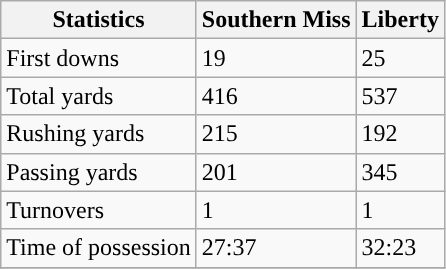<table class="wikitable">
<tr>
<th>Statistics</th>
<th>Southern Miss</th>
<th>Liberty</th>
</tr>
<tr>
<td>First downs</td>
<td>19</td>
<td>25</td>
</tr>
<tr>
<td>Total yards</td>
<td>416</td>
<td>537</td>
</tr>
<tr>
<td>Rushing yards</td>
<td>215</td>
<td>192</td>
</tr>
<tr>
<td>Passing yards</td>
<td>201</td>
<td>345</td>
</tr>
<tr>
<td>Turnovers</td>
<td>1</td>
<td>1</td>
</tr>
<tr>
<td>Time of possession</td>
<td>27:37</td>
<td>32:23</td>
</tr>
<tr>
</tr>
</table>
